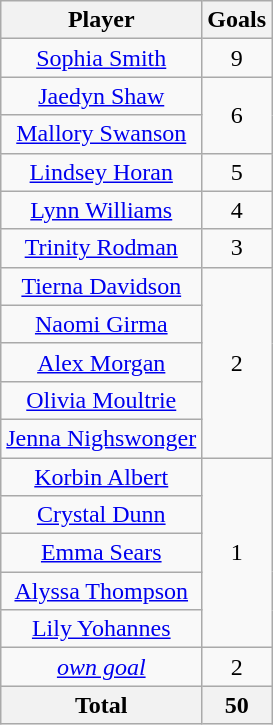<table class="wikitable sortable" style="text-align: center;">
<tr>
<th>Player</th>
<th>Goals</th>
</tr>
<tr>
<td><a href='#'>Sophia Smith</a></td>
<td>9</td>
</tr>
<tr>
<td><a href='#'>Jaedyn Shaw</a></td>
<td Rowspan=2>6</td>
</tr>
<tr>
<td><a href='#'>Mallory Swanson</a></td>
</tr>
<tr>
<td><a href='#'>Lindsey Horan</a></td>
<td>5</td>
</tr>
<tr>
<td><a href='#'>Lynn Williams</a></td>
<td>4</td>
</tr>
<tr>
<td><a href='#'>Trinity Rodman</a></td>
<td>3</td>
</tr>
<tr>
<td><a href='#'>Tierna Davidson</a></td>
<td rowspan=5>2</td>
</tr>
<tr>
<td><a href='#'>Naomi Girma</a></td>
</tr>
<tr>
<td><a href='#'>Alex Morgan</a></td>
</tr>
<tr>
<td><a href='#'>Olivia Moultrie</a></td>
</tr>
<tr>
<td><a href='#'>Jenna Nighswonger</a></td>
</tr>
<tr>
<td><a href='#'>Korbin Albert</a></td>
<td rowspan=5>1</td>
</tr>
<tr>
<td><a href='#'>Crystal Dunn</a></td>
</tr>
<tr>
<td><a href='#'>Emma Sears</a></td>
</tr>
<tr>
<td><a href='#'>Alyssa Thompson</a></td>
</tr>
<tr>
<td><a href='#'>Lily Yohannes</a></td>
</tr>
<tr>
<td><em><a href='#'>own goal</a></em></td>
<td>2</td>
</tr>
<tr>
<th>Total</th>
<th>50</th>
</tr>
</table>
